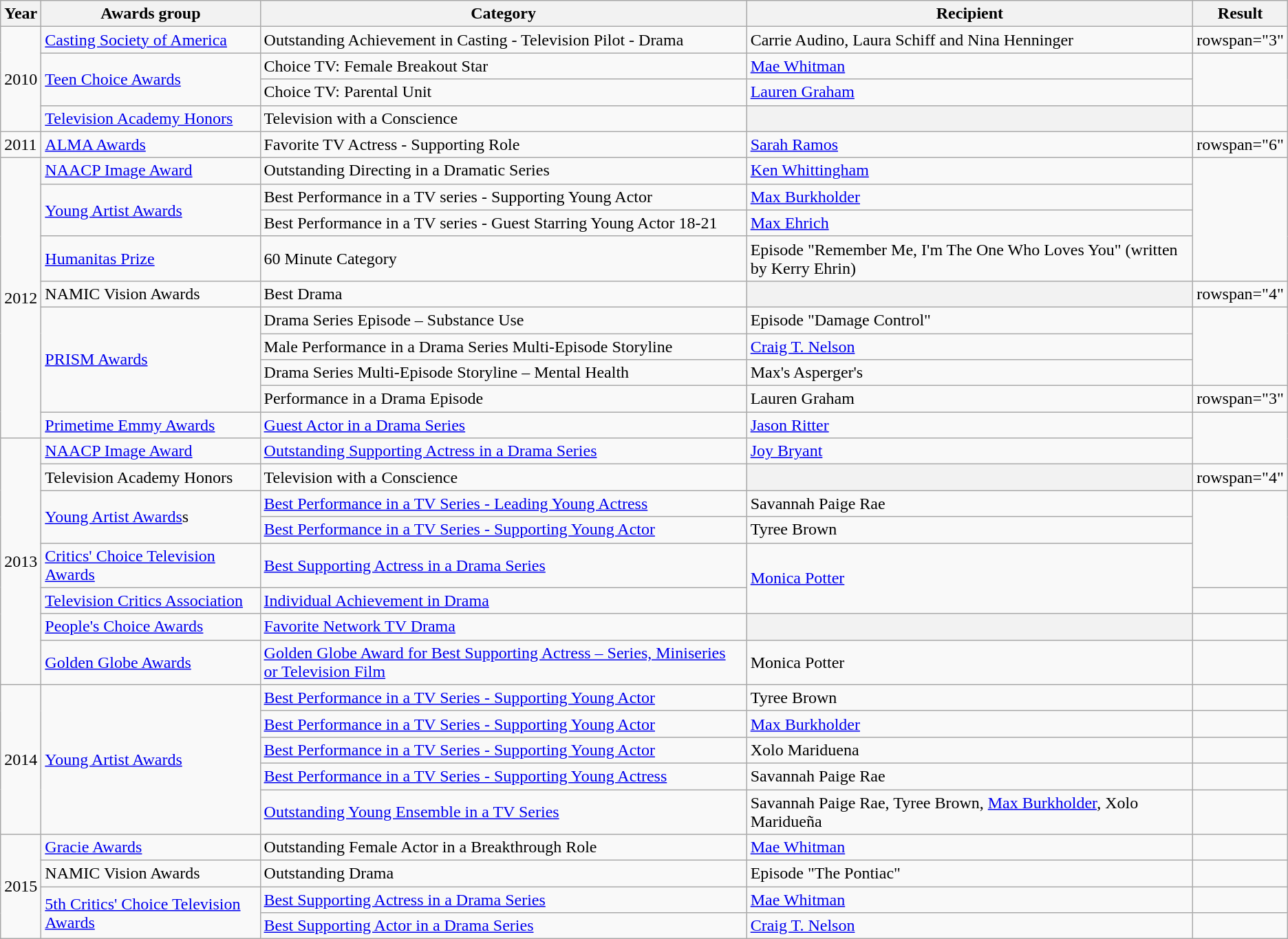<table class="wikitable">
<tr>
<th>Year</th>
<th>Awards group</th>
<th>Category</th>
<th>Recipient</th>
<th>Result</th>
</tr>
<tr>
<td rowspan="4">2010</td>
<td><a href='#'>Casting Society of America</a></td>
<td>Outstanding Achievement in Casting - Television Pilot - Drama</td>
<td>Carrie Audino, Laura Schiff and Nina Henninger</td>
<td>rowspan="3" </td>
</tr>
<tr>
<td rowspan="2"><a href='#'>Teen Choice Awards</a></td>
<td>Choice TV: Female Breakout Star</td>
<td><a href='#'>Mae Whitman</a></td>
</tr>
<tr>
<td>Choice TV: Parental Unit</td>
<td><a href='#'>Lauren Graham</a></td>
</tr>
<tr>
<td><a href='#'>Television Academy Honors</a></td>
<td>Television with a Conscience</td>
<th></th>
<td></td>
</tr>
<tr>
<td>2011</td>
<td rowspan="2"><a href='#'>ALMA Awards</a></td>
<td rowspan="2">Favorite TV Actress - Supporting Role</td>
<td rowspan="2"><a href='#'>Sarah Ramos</a></td>
<td>rowspan="6" </td>
</tr>
<tr>
<td rowspan="11">2012</td>
</tr>
<tr>
<td><a href='#'>NAACP Image Award</a></td>
<td>Outstanding Directing in a Dramatic Series</td>
<td><a href='#'>Ken Whittingham</a></td>
</tr>
<tr>
<td rowspan="2"><a href='#'>Young Artist Awards</a></td>
<td>Best Performance in a TV series - Supporting Young Actor</td>
<td><a href='#'>Max Burkholder</a></td>
</tr>
<tr>
<td>Best Performance in a TV series - Guest Starring Young Actor 18-21</td>
<td><a href='#'>Max Ehrich</a></td>
</tr>
<tr>
<td><a href='#'>Humanitas Prize</a></td>
<td>60 Minute Category</td>
<td>Episode "Remember Me, I'm The One Who Loves You" (written by Kerry Ehrin)</td>
</tr>
<tr>
<td>NAMIC Vision Awards</td>
<td>Best Drama</td>
<th></th>
<td>rowspan="4" </td>
</tr>
<tr>
<td rowspan="4"><a href='#'>PRISM Awards</a></td>
<td>Drama Series Episode – Substance Use</td>
<td>Episode "Damage Control"</td>
</tr>
<tr>
<td>Male Performance in a Drama Series Multi-Episode Storyline</td>
<td><a href='#'>Craig T. Nelson</a></td>
</tr>
<tr>
<td>Drama Series Multi-Episode Storyline – Mental Health</td>
<td>Max's Asperger's</td>
</tr>
<tr>
<td>Performance in a Drama Episode</td>
<td>Lauren Graham</td>
<td>rowspan="3" </td>
</tr>
<tr>
<td><a href='#'>Primetime Emmy Awards</a></td>
<td><a href='#'>Guest Actor in a Drama Series</a></td>
<td><a href='#'>Jason Ritter</a></td>
</tr>
<tr>
<td rowspan=8>2013</td>
<td><a href='#'>NAACP Image Award</a></td>
<td><a href='#'>Outstanding Supporting Actress in a Drama Series</a></td>
<td><a href='#'>Joy Bryant</a></td>
</tr>
<tr>
<td>Television Academy Honors</td>
<td>Television with a Conscience</td>
<th></th>
<td>rowspan="4" </td>
</tr>
<tr>
<td rowspan="2"><a href='#'>Young Artist Awards</a>s</td>
<td><a href='#'>Best Performance in a TV Series - Leading Young Actress</a></td>
<td>Savannah Paige Rae</td>
</tr>
<tr>
<td><a href='#'>Best Performance in a TV Series - Supporting Young Actor</a></td>
<td>Tyree Brown</td>
</tr>
<tr>
<td><a href='#'>Critics' Choice Television Awards</a></td>
<td><a href='#'>Best Supporting Actress in a Drama Series</a></td>
<td rowspan="2"><a href='#'>Monica Potter</a></td>
</tr>
<tr>
<td><a href='#'>Television Critics Association</a></td>
<td><a href='#'>Individual Achievement in Drama</a></td>
<td></td>
</tr>
<tr>
<td><a href='#'>People's Choice Awards</a></td>
<td><a href='#'>Favorite Network TV Drama</a></td>
<th></th>
<td></td>
</tr>
<tr>
<td><a href='#'>Golden Globe Awards</a></td>
<td><a href='#'>Golden Globe Award for Best Supporting Actress – Series, Miniseries or Television Film</a></td>
<td>Monica Potter</td>
<td></td>
</tr>
<tr>
<td rowspan="5">2014</td>
<td rowspan="5"><a href='#'>Young Artist Awards</a></td>
<td><a href='#'>Best Performance in a TV Series - Supporting Young Actor</a></td>
<td>Tyree Brown</td>
<td></td>
</tr>
<tr>
<td><a href='#'>Best Performance in a TV Series - Supporting Young Actor</a></td>
<td><a href='#'>Max Burkholder</a></td>
<td></td>
</tr>
<tr>
<td><a href='#'>Best Performance in a TV Series - Supporting Young Actor</a></td>
<td>Xolo Mariduena</td>
<td></td>
</tr>
<tr>
<td><a href='#'>Best Performance in a TV Series - Supporting Young Actress</a></td>
<td>Savannah Paige Rae</td>
<td></td>
</tr>
<tr>
<td><a href='#'>Outstanding Young Ensemble in a TV Series</a></td>
<td>Savannah Paige Rae, Tyree Brown, <a href='#'>Max Burkholder</a>, Xolo Maridueña</td>
<td></td>
</tr>
<tr>
<td rowspan="4">2015</td>
<td><a href='#'>Gracie Awards</a></td>
<td>Outstanding Female Actor in a Breakthrough Role</td>
<td><a href='#'>Mae Whitman</a></td>
<td></td>
</tr>
<tr>
<td>NAMIC Vision Awards</td>
<td>Outstanding Drama</td>
<td>Episode "The Pontiac"</td>
<td></td>
</tr>
<tr>
<td rowspan="2"><a href='#'>5th Critics' Choice Television Awards</a></td>
<td><a href='#'>Best Supporting Actress in a Drama Series</a></td>
<td><a href='#'>Mae Whitman</a></td>
<td></td>
</tr>
<tr>
<td><a href='#'>Best Supporting Actor in a Drama Series</a></td>
<td><a href='#'>Craig T. Nelson</a></td>
<td></td>
</tr>
</table>
